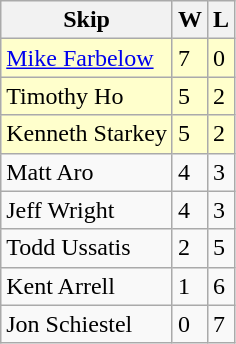<table class="wikitable">
<tr>
<th>Skip</th>
<th>W</th>
<th>L</th>
</tr>
<tr bgcolor=#ffffcc>
<td> <a href='#'>Mike Farbelow</a></td>
<td>7</td>
<td>0</td>
</tr>
<tr bgcolor=#ffffcc>
<td> Timothy Ho</td>
<td>5</td>
<td>2</td>
</tr>
<tr bgcolor=#ffffcc>
<td> Kenneth Starkey</td>
<td>5</td>
<td>2</td>
</tr>
<tr>
<td> Matt Aro</td>
<td>4</td>
<td>3</td>
</tr>
<tr>
<td> Jeff Wright</td>
<td>4</td>
<td>3</td>
</tr>
<tr>
<td> Todd Ussatis</td>
<td>2</td>
<td>5</td>
</tr>
<tr>
<td> Kent Arrell</td>
<td>1</td>
<td>6</td>
</tr>
<tr>
<td> Jon Schiestel</td>
<td>0</td>
<td>7</td>
</tr>
</table>
